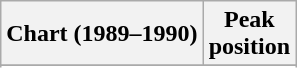<table class="wikitable sortable plainrowheaders" style="text-align:center">
<tr>
<th scope="col">Chart (1989–1990)</th>
<th scope="col">Peak<br> position</th>
</tr>
<tr>
</tr>
<tr>
</tr>
</table>
